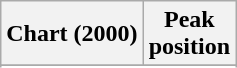<table class="wikitable sortable plainrowheaders" style="text-align:center">
<tr>
<th scope="col">Chart (2000)</th>
<th scope="col">Peak<br>position</th>
</tr>
<tr>
</tr>
<tr>
</tr>
<tr>
</tr>
<tr>
</tr>
</table>
